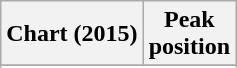<table class="wikitable sortable plainrowheaders" style="text-align:center">
<tr>
<th scope="col">Chart (2015)</th>
<th scope="col">Peak<br>position</th>
</tr>
<tr>
</tr>
<tr>
</tr>
<tr>
</tr>
<tr>
</tr>
</table>
